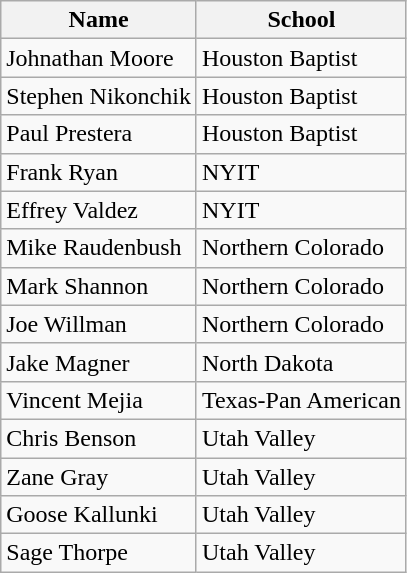<table class=wikitable>
<tr>
<th>Name</th>
<th>School</th>
</tr>
<tr>
<td>Johnathan Moore</td>
<td>Houston Baptist</td>
</tr>
<tr>
<td>Stephen Nikonchik</td>
<td>Houston Baptist</td>
</tr>
<tr>
<td>Paul Prestera</td>
<td>Houston Baptist</td>
</tr>
<tr>
<td>Frank Ryan</td>
<td>NYIT</td>
</tr>
<tr>
<td>Effrey Valdez</td>
<td>NYIT</td>
</tr>
<tr>
<td>Mike Raudenbush</td>
<td>Northern Colorado</td>
</tr>
<tr>
<td>Mark Shannon</td>
<td>Northern Colorado</td>
</tr>
<tr>
<td>Joe Willman</td>
<td>Northern Colorado</td>
</tr>
<tr>
<td>Jake Magner</td>
<td>North Dakota</td>
</tr>
<tr>
<td>Vincent Mejia</td>
<td>Texas-Pan American</td>
</tr>
<tr>
<td>Chris Benson</td>
<td>Utah Valley</td>
</tr>
<tr>
<td>Zane Gray</td>
<td>Utah Valley</td>
</tr>
<tr>
<td>Goose Kallunki</td>
<td>Utah Valley</td>
</tr>
<tr>
<td>Sage Thorpe</td>
<td>Utah Valley</td>
</tr>
</table>
